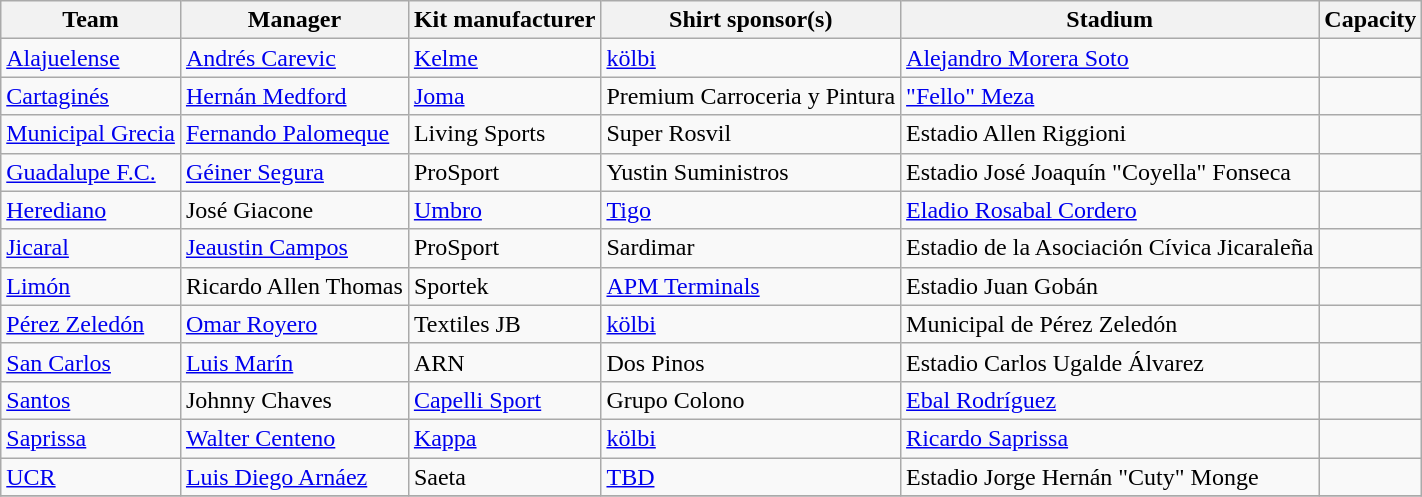<table class="wikitable sortable">
<tr>
<th>Team</th>
<th>Manager</th>
<th>Kit manufacturer</th>
<th>Shirt sponsor(s)</th>
<th>Stadium</th>
<th>Capacity</th>
</tr>
<tr>
<td><a href='#'>Alajuelense</a></td>
<td> <a href='#'>Andrés Carevic</a></td>
<td><a href='#'>Kelme</a></td>
<td><a href='#'>kölbi</a></td>
<td><a href='#'>Alejandro Morera Soto</a></td>
<td style="text-align:center;"></td>
</tr>
<tr>
<td><a href='#'>Cartaginés</a></td>
<td> <a href='#'>Hernán Medford</a></td>
<td><a href='#'>Joma</a></td>
<td>Premium Carroceria y Pintura</td>
<td><a href='#'>"Fello" Meza</a></td>
<td style="text-align:center;"></td>
</tr>
<tr>
<td><a href='#'>Municipal Grecia</a></td>
<td> <a href='#'>Fernando Palomeque</a></td>
<td>Living Sports</td>
<td>Super Rosvil</td>
<td>Estadio Allen Riggioni</td>
<td style="text-align:center;"></td>
</tr>
<tr>
<td><a href='#'>Guadalupe F.C.</a></td>
<td> <a href='#'>Géiner Segura</a></td>
<td>ProSport</td>
<td>Yustin Suministros</td>
<td>Estadio José Joaquín "Coyella" Fonseca</td>
<td style="text-align:center;"></td>
</tr>
<tr>
<td><a href='#'>Herediano</a></td>
<td> José Giacone</td>
<td><a href='#'>Umbro</a></td>
<td><a href='#'>Tigo</a></td>
<td><a href='#'>Eladio Rosabal Cordero</a></td>
<td style="text-align:center;"></td>
</tr>
<tr>
<td><a href='#'>Jicaral</a></td>
<td> <a href='#'>Jeaustin Campos</a></td>
<td>ProSport</td>
<td>Sardimar</td>
<td>Estadio de la Asociación Cívica Jicaraleña</td>
<td style="text-align:center;"></td>
</tr>
<tr>
<td><a href='#'>Limón</a></td>
<td> Ricardo Allen Thomas</td>
<td>Sportek</td>
<td><a href='#'>APM Terminals</a></td>
<td>Estadio Juan Gobán</td>
<td style="text-align:center;"></td>
</tr>
<tr>
<td><a href='#'>Pérez Zeledón</a></td>
<td> <a href='#'>Omar Royero</a></td>
<td>Textiles JB</td>
<td><a href='#'>kölbi</a></td>
<td>Municipal de Pérez Zeledón</td>
<td style="text-align:center;"></td>
</tr>
<tr>
<td><a href='#'>San Carlos</a></td>
<td> <a href='#'>Luis Marín</a></td>
<td>ARN</td>
<td>Dos Pinos</td>
<td>Estadio Carlos Ugalde Álvarez</td>
<td style="text-align:center;"></td>
</tr>
<tr>
<td><a href='#'>Santos</a></td>
<td> Johnny Chaves</td>
<td><a href='#'>Capelli Sport</a></td>
<td>Grupo Colono</td>
<td><a href='#'>Ebal Rodríguez</a></td>
<td style="text-align:center;"></td>
</tr>
<tr>
<td><a href='#'>Saprissa</a></td>
<td> <a href='#'>Walter Centeno</a></td>
<td><a href='#'>Kappa</a></td>
<td><a href='#'>kölbi</a></td>
<td><a href='#'>Ricardo Saprissa</a></td>
<td style="text-align:center;"></td>
</tr>
<tr>
<td><a href='#'>UCR</a></td>
<td> <a href='#'>Luis Diego Arnáez</a></td>
<td>Saeta</td>
<td><a href='#'>TBD</a></td>
<td>Estadio Jorge Hernán "Cuty" Monge</td>
<td style="text-align:center;"></td>
</tr>
<tr>
</tr>
</table>
